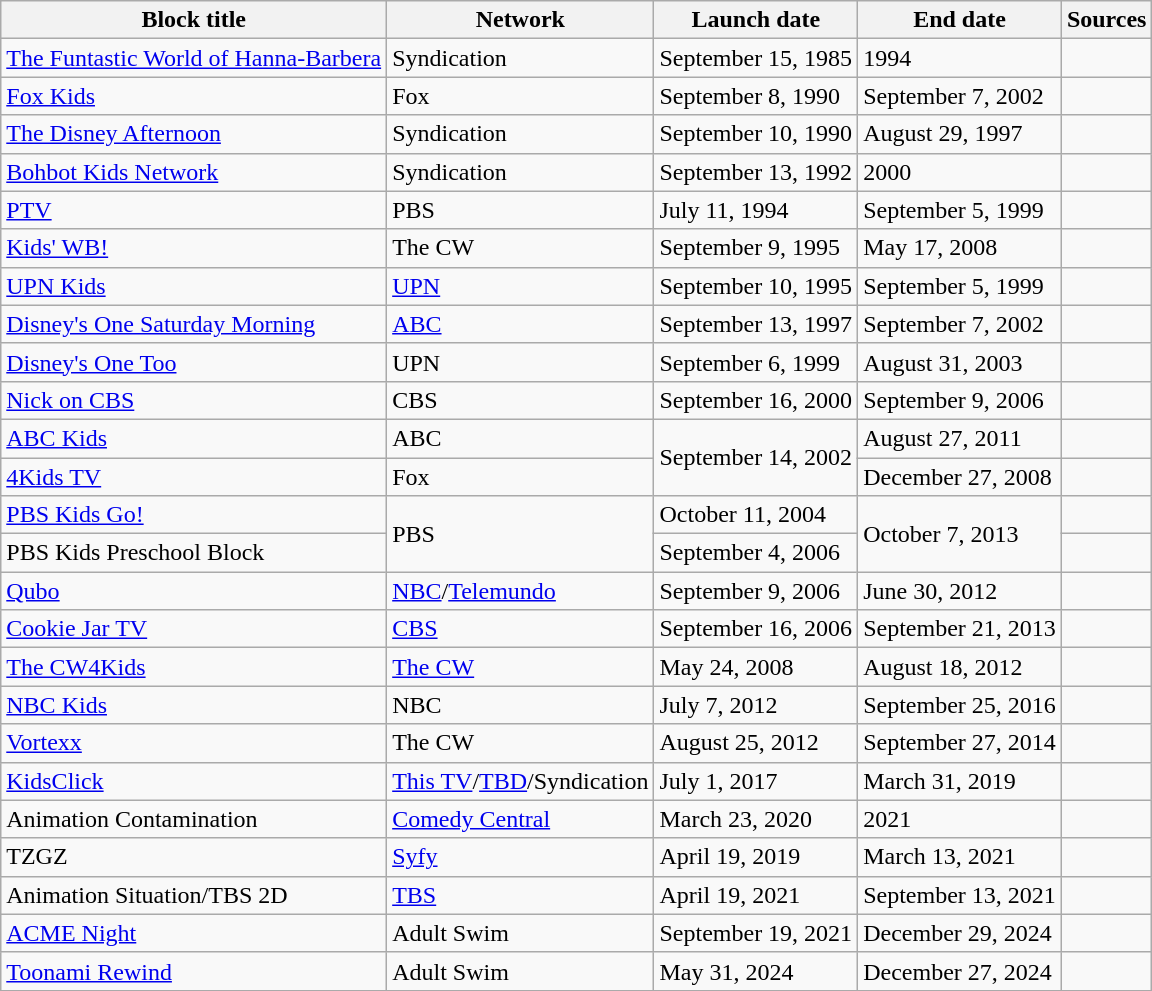<table class="wikitable sortable">
<tr>
<th>Block title</th>
<th>Network</th>
<th>Launch date</th>
<th>End date</th>
<th>Sources</th>
</tr>
<tr>
<td><a href='#'>The Funtastic World of Hanna-Barbera</a></td>
<td>Syndication</td>
<td>September 15, 1985</td>
<td>1994</td>
<td></td>
</tr>
<tr>
<td><a href='#'>Fox Kids</a></td>
<td>Fox</td>
<td>September 8, 1990</td>
<td>September 7, 2002</td>
<td></td>
</tr>
<tr>
<td><a href='#'>The Disney Afternoon</a></td>
<td>Syndication</td>
<td>September 10, 1990</td>
<td>August 29, 1997</td>
<td></td>
</tr>
<tr>
<td><a href='#'>Bohbot Kids Network</a></td>
<td>Syndication</td>
<td>September 13, 1992</td>
<td>2000</td>
<td></td>
</tr>
<tr>
<td><a href='#'>PTV</a></td>
<td>PBS</td>
<td>July 11, 1994</td>
<td>September 5, 1999</td>
<td></td>
</tr>
<tr>
<td><a href='#'>Kids' WB!</a></td>
<td>The CW</td>
<td>September 9, 1995</td>
<td>May 17, 2008</td>
<td></td>
</tr>
<tr>
<td><a href='#'>UPN Kids</a></td>
<td><a href='#'>UPN</a></td>
<td>September 10, 1995</td>
<td>September 5, 1999</td>
<td></td>
</tr>
<tr>
<td><a href='#'>Disney's One Saturday Morning</a></td>
<td><a href='#'>ABC</a></td>
<td>September 13, 1997</td>
<td>September 7, 2002</td>
<td></td>
</tr>
<tr>
<td><a href='#'>Disney's One Too</a></td>
<td>UPN</td>
<td>September 6, 1999</td>
<td>August 31, 2003</td>
<td></td>
</tr>
<tr>
<td><a href='#'>Nick on CBS</a></td>
<td>CBS</td>
<td>September 16, 2000</td>
<td>September 9, 2006</td>
<td></td>
</tr>
<tr>
<td><a href='#'>ABC Kids</a></td>
<td>ABC</td>
<td rowspan=2>September 14, 2002</td>
<td>August 27, 2011</td>
<td></td>
</tr>
<tr>
<td><a href='#'>4Kids TV</a></td>
<td>Fox</td>
<td>December 27, 2008</td>
<td></td>
</tr>
<tr>
<td><a href='#'>PBS Kids Go!</a></td>
<td rowspan=2>PBS</td>
<td>October 11, 2004</td>
<td rowspan=2>October 7, 2013</td>
<td></td>
</tr>
<tr>
<td>PBS Kids Preschool Block</td>
<td>September 4, 2006</td>
<td></td>
</tr>
<tr>
<td><a href='#'>Qubo</a></td>
<td><a href='#'>NBC</a>/<a href='#'>Telemundo</a></td>
<td>September 9, 2006</td>
<td>June 30, 2012</td>
<td></td>
</tr>
<tr>
<td><a href='#'>Cookie Jar TV</a></td>
<td><a href='#'>CBS</a></td>
<td>September 16, 2006</td>
<td>September 21, 2013</td>
<td></td>
</tr>
<tr>
<td><a href='#'>The CW4Kids</a></td>
<td><a href='#'>The CW</a></td>
<td>May 24, 2008</td>
<td>August 18, 2012</td>
<td></td>
</tr>
<tr>
<td><a href='#'>NBC Kids</a></td>
<td>NBC</td>
<td>July 7, 2012</td>
<td>September 25, 2016</td>
<td></td>
</tr>
<tr>
<td><a href='#'>Vortexx</a></td>
<td>The CW</td>
<td>August 25, 2012</td>
<td>September 27, 2014</td>
<td></td>
</tr>
<tr>
<td><a href='#'>KidsClick</a></td>
<td><a href='#'>This TV</a>/<a href='#'>TBD</a>/Syndication</td>
<td>July 1, 2017</td>
<td>March 31, 2019</td>
</tr>
<tr>
<td>Animation Contamination</td>
<td><a href='#'>Comedy Central</a></td>
<td>March 23, 2020</td>
<td>2021</td>
<td></td>
</tr>
<tr>
<td>TZGZ</td>
<td><a href='#'>Syfy</a></td>
<td>April 19, 2019</td>
<td>March 13, 2021</td>
<td></td>
</tr>
<tr>
<td>Animation Situation/TBS 2D</td>
<td><a href='#'>TBS</a></td>
<td>April 19, 2021</td>
<td>September 13, 2021</td>
<td></td>
</tr>
<tr>
<td><a href='#'>ACME Night</a></td>
<td>Adult Swim</td>
<td>September 19, 2021</td>
<td>December 29, 2024</td>
</tr>
<tr>
<td><a href='#'>Toonami Rewind</a></td>
<td>Adult Swim</td>
<td>May 31, 2024</td>
<td>December 27, 2024</td>
<td></td>
</tr>
</table>
